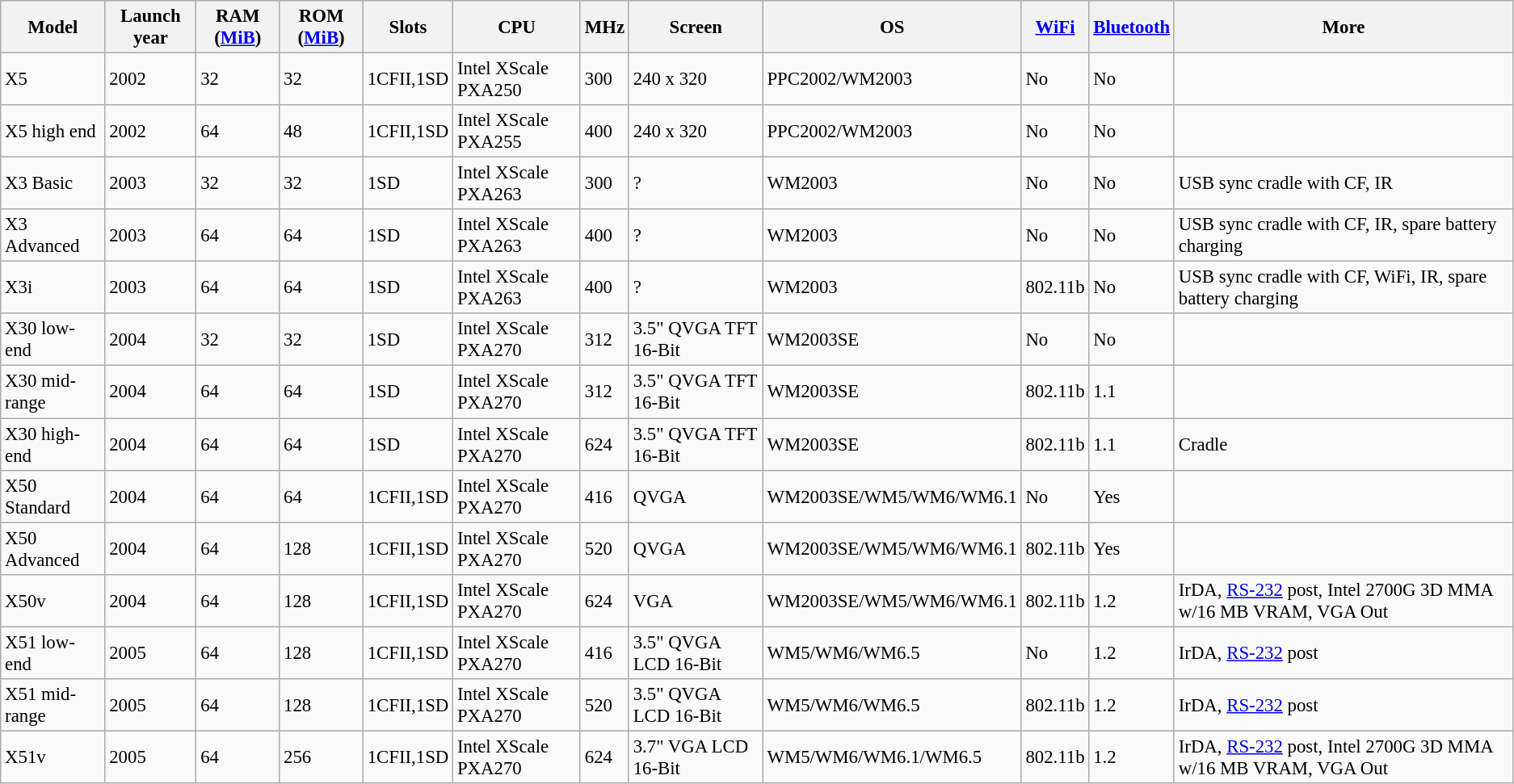<table class="wikitable" style="font-size:95%;">
<tr>
<th>Model</th>
<th>Launch year</th>
<th>RAM (<a href='#'>MiB</a>)</th>
<th>ROM (<a href='#'>MiB</a>)</th>
<th>Slots</th>
<th>CPU</th>
<th>MHz</th>
<th>Screen</th>
<th>OS</th>
<th><a href='#'>WiFi</a></th>
<th><a href='#'>Bluetooth</a></th>
<th>More</th>
</tr>
<tr>
<td>X5</td>
<td>2002</td>
<td>32</td>
<td>32</td>
<td>1CFII,1SD</td>
<td>Intel XScale PXA250</td>
<td>300</td>
<td>240 x 320</td>
<td>PPC2002/WM2003</td>
<td>No</td>
<td>No</td>
<td></td>
</tr>
<tr>
<td>X5 high end</td>
<td>2002</td>
<td>64</td>
<td>48</td>
<td>1CFII,1SD</td>
<td>Intel XScale PXA255</td>
<td>400</td>
<td>240 x 320</td>
<td>PPC2002/WM2003</td>
<td>No</td>
<td>No</td>
<td></td>
</tr>
<tr>
<td>X3 Basic</td>
<td>2003</td>
<td>32</td>
<td>32</td>
<td>1SD</td>
<td>Intel XScale PXA263</td>
<td>300</td>
<td>?</td>
<td>WM2003</td>
<td>No</td>
<td>No</td>
<td>USB sync cradle with CF, IR</td>
</tr>
<tr>
<td>X3 Advanced</td>
<td>2003</td>
<td>64</td>
<td>64</td>
<td>1SD</td>
<td>Intel XScale PXA263</td>
<td>400</td>
<td>?</td>
<td>WM2003</td>
<td>No</td>
<td>No</td>
<td>USB sync cradle with CF, IR, spare battery charging</td>
</tr>
<tr>
<td>X3i</td>
<td>2003</td>
<td>64</td>
<td>64</td>
<td>1SD</td>
<td>Intel XScale PXA263</td>
<td>400</td>
<td>?</td>
<td>WM2003</td>
<td>802.11b</td>
<td>No</td>
<td>USB sync cradle with CF, WiFi, IR, spare battery charging</td>
</tr>
<tr>
<td>X30 low-end</td>
<td>2004</td>
<td>32</td>
<td>32</td>
<td>1SD</td>
<td>Intel XScale PXA270</td>
<td>312</td>
<td>3.5" QVGA TFT 16-Bit</td>
<td>WM2003SE</td>
<td>No</td>
<td>No</td>
<td></td>
</tr>
<tr>
<td>X30 mid-range</td>
<td>2004</td>
<td>64</td>
<td>64</td>
<td>1SD</td>
<td>Intel XScale PXA270</td>
<td>312</td>
<td>3.5" QVGA TFT 16-Bit</td>
<td>WM2003SE</td>
<td>802.11b</td>
<td>1.1</td>
<td></td>
</tr>
<tr>
<td>X30 high-end</td>
<td>2004</td>
<td>64</td>
<td>64</td>
<td>1SD</td>
<td>Intel XScale PXA270</td>
<td>624</td>
<td>3.5" QVGA TFT 16-Bit</td>
<td>WM2003SE</td>
<td>802.11b</td>
<td>1.1</td>
<td>Cradle</td>
</tr>
<tr>
<td>X50 Standard</td>
<td>2004</td>
<td>64</td>
<td>64</td>
<td>1CFII,1SD</td>
<td>Intel XScale PXA270</td>
<td>416</td>
<td>QVGA</td>
<td>WM2003SE/WM5/WM6/WM6.1</td>
<td>No</td>
<td>Yes</td>
<td></td>
</tr>
<tr>
<td>X50 Advanced</td>
<td>2004</td>
<td>64</td>
<td>128</td>
<td>1CFII,1SD</td>
<td>Intel XScale PXA270</td>
<td>520</td>
<td>QVGA</td>
<td>WM2003SE/WM5/WM6/WM6.1</td>
<td>802.11b</td>
<td>Yes</td>
<td></td>
</tr>
<tr>
<td>X50v</td>
<td>2004</td>
<td>64</td>
<td>128</td>
<td>1CFII,1SD</td>
<td>Intel XScale PXA270</td>
<td>624</td>
<td>VGA</td>
<td>WM2003SE/WM5/WM6/WM6.1</td>
<td>802.11b</td>
<td>1.2</td>
<td>IrDA, <a href='#'>RS-232</a> post, Intel 2700G 3D MMA w/16 MB VRAM, VGA Out</td>
</tr>
<tr>
<td>X51 low-end</td>
<td>2005</td>
<td>64</td>
<td>128</td>
<td>1CFII,1SD</td>
<td>Intel XScale PXA270</td>
<td>416</td>
<td>3.5" QVGA LCD 16-Bit</td>
<td>WM5/WM6/WM6.5</td>
<td>No</td>
<td>1.2</td>
<td>IrDA, <a href='#'>RS-232</a> post</td>
</tr>
<tr>
<td>X51 mid-range</td>
<td>2005</td>
<td>64</td>
<td>128</td>
<td>1CFII,1SD</td>
<td>Intel XScale PXA270</td>
<td>520</td>
<td>3.5" QVGA LCD 16-Bit</td>
<td>WM5/WM6/WM6.5</td>
<td>802.11b</td>
<td>1.2</td>
<td>IrDA, <a href='#'>RS-232</a> post</td>
</tr>
<tr>
<td>X51v</td>
<td>2005</td>
<td>64</td>
<td>256</td>
<td>1CFII,1SD</td>
<td>Intel XScale PXA270</td>
<td>624</td>
<td>3.7" VGA LCD 16-Bit</td>
<td>WM5/WM6/WM6.1/WM6.5</td>
<td>802.11b</td>
<td>1.2</td>
<td>IrDA, <a href='#'>RS-232</a> post, Intel 2700G 3D MMA w/16 MB VRAM, VGA Out</td>
</tr>
</table>
